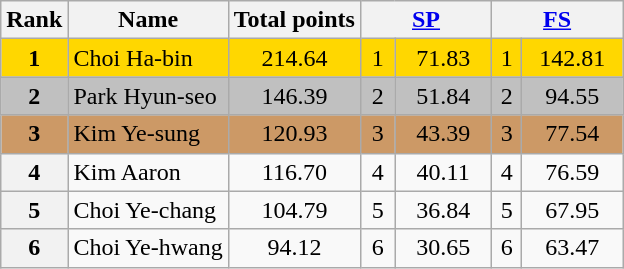<table class="wikitable sortable">
<tr>
<th>Rank</th>
<th>Name</th>
<th>Total points</th>
<th colspan="2" width="80px"><a href='#'>SP</a></th>
<th colspan="2" width="80px"><a href='#'>FS</a></th>
</tr>
<tr bgcolor="gold">
<td align="center"><strong>1</strong></td>
<td>Choi Ha-bin</td>
<td align="center">214.64</td>
<td align="center">1</td>
<td align="center">71.83</td>
<td align="center">1</td>
<td align="center">142.81</td>
</tr>
<tr bgcolor="silver">
<td align="center"><strong>2</strong></td>
<td>Park Hyun-seo</td>
<td align="center">146.39</td>
<td align="center">2</td>
<td align="center">51.84</td>
<td align="center">2</td>
<td align="center">94.55</td>
</tr>
<tr bgcolor="cc9966">
<td align="center"><strong>3</strong></td>
<td>Kim Ye-sung</td>
<td align="center">120.93</td>
<td align="center">3</td>
<td align="center">43.39</td>
<td align="center">3</td>
<td align="center">77.54</td>
</tr>
<tr>
<th>4</th>
<td>Kim Aaron</td>
<td align="center">116.70</td>
<td align="center">4</td>
<td align="center">40.11</td>
<td align="center">4</td>
<td align="center">76.59</td>
</tr>
<tr>
<th>5</th>
<td>Choi Ye-chang</td>
<td align="center">104.79</td>
<td align="center">5</td>
<td align="center">36.84</td>
<td align="center">5</td>
<td align="center">67.95</td>
</tr>
<tr>
<th>6</th>
<td>Choi Ye-hwang</td>
<td align="center">94.12</td>
<td align="center">6</td>
<td align="center">30.65</td>
<td align="center">6</td>
<td align="center">63.47</td>
</tr>
</table>
